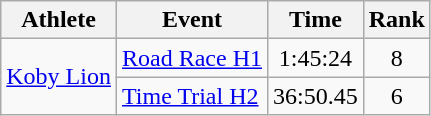<table class=wikitable>
<tr>
<th>Athlete</th>
<th>Event</th>
<th>Time</th>
<th>Rank</th>
</tr>
<tr align="center">
<td align="left" rowspan="2"><a href='#'>Koby Lion</a></td>
<td align="left"><a href='#'>Road Race H1</a></td>
<td>1:45:24</td>
<td>8</td>
</tr>
<tr align="center">
<td align="left"><a href='#'>Time Trial H2</a></td>
<td>36:50.45</td>
<td>6</td>
</tr>
</table>
